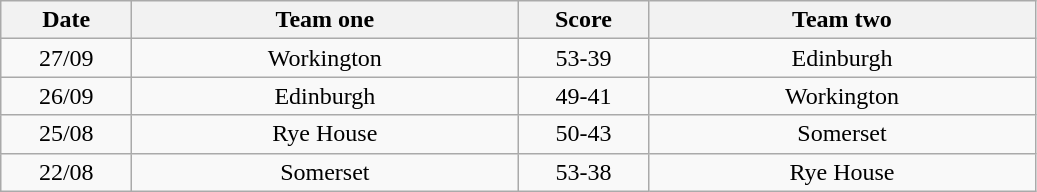<table class="wikitable" style="text-align: center">
<tr>
<th width=80>Date</th>
<th width=250>Team one</th>
<th width=80>Score</th>
<th width=250>Team two</th>
</tr>
<tr>
<td>27/09</td>
<td>Workington</td>
<td>53-39</td>
<td>Edinburgh</td>
</tr>
<tr>
<td>26/09</td>
<td>Edinburgh</td>
<td>49-41</td>
<td>Workington</td>
</tr>
<tr>
<td>25/08</td>
<td>Rye House</td>
<td>50-43</td>
<td>Somerset</td>
</tr>
<tr>
<td>22/08</td>
<td>Somerset</td>
<td>53-38</td>
<td>Rye House</td>
</tr>
</table>
